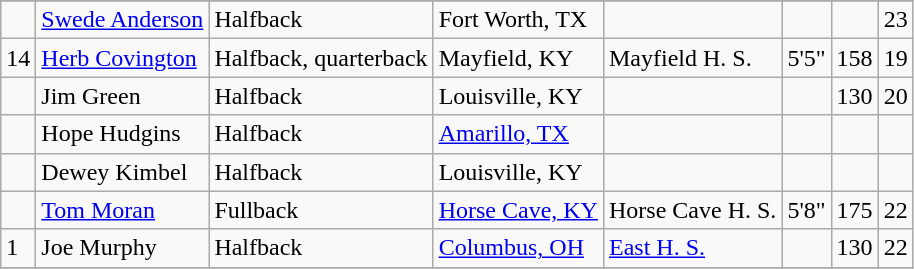<table class="wikitable">
<tr>
</tr>
<tr>
<td></td>
<td><a href='#'>Swede Anderson</a></td>
<td>Halfback</td>
<td>Fort Worth, TX</td>
<td></td>
<td></td>
<td></td>
<td>23</td>
</tr>
<tr>
<td>14</td>
<td><a href='#'>Herb Covington</a></td>
<td>Halfback, quarterback</td>
<td>Mayfield, KY</td>
<td>Mayfield H. S.</td>
<td>5'5"</td>
<td>158</td>
<td>19</td>
</tr>
<tr>
<td></td>
<td>Jim Green</td>
<td>Halfback</td>
<td>Louisville, KY</td>
<td></td>
<td></td>
<td>130</td>
<td>20</td>
</tr>
<tr>
<td></td>
<td>Hope Hudgins</td>
<td>Halfback</td>
<td><a href='#'>Amarillo, TX</a></td>
<td></td>
<td></td>
<td></td>
<td></td>
</tr>
<tr>
<td></td>
<td>Dewey Kimbel</td>
<td>Halfback</td>
<td>Louisville, KY</td>
<td></td>
<td></td>
<td></td>
<td></td>
</tr>
<tr>
<td></td>
<td><a href='#'>Tom Moran</a></td>
<td>Fullback</td>
<td><a href='#'>Horse Cave, KY</a></td>
<td>Horse Cave H. S.</td>
<td>5'8"</td>
<td>175</td>
<td>22</td>
</tr>
<tr>
<td>1</td>
<td>Joe Murphy</td>
<td>Halfback</td>
<td><a href='#'>Columbus, OH</a></td>
<td><a href='#'>East H. S.</a></td>
<td></td>
<td>130</td>
<td>22</td>
</tr>
<tr>
</tr>
</table>
